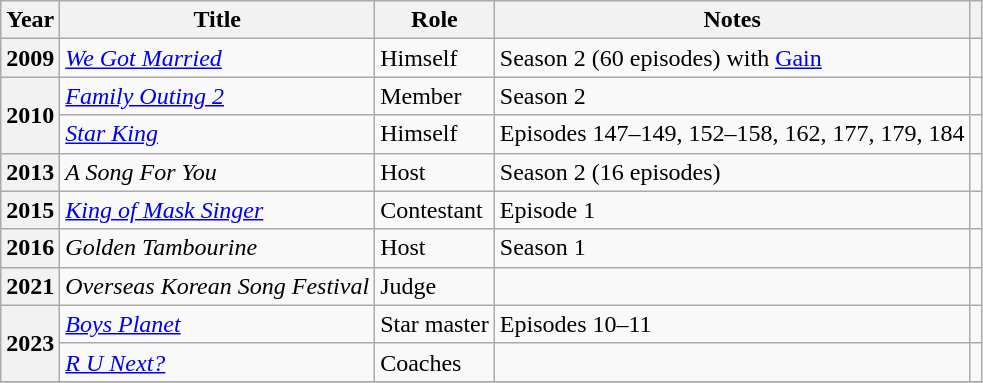<table class="wikitable plainrowheaders">
<tr>
<th scope="col">Year</th>
<th scope="col">Title</th>
<th scope="col">Role</th>
<th scope="col">Notes</th>
<th scope="col" class="unsortable"></th>
</tr>
<tr>
<th scope="row">2009</th>
<td><em><a href='#'>We Got Married</a></em></td>
<td>Himself</td>
<td>Season 2 (60 episodes) with <a href='#'>Gain</a></td>
<td></td>
</tr>
<tr>
<th scope="row"  rowspan=2>2010</th>
<td><em><a href='#'>Family Outing 2</a></em></td>
<td>Member</td>
<td>Season 2</td>
<td></td>
</tr>
<tr>
<td><em><a href='#'>Star King</a></em></td>
<td>Himself</td>
<td>Episodes 147–149, 152–158, 162, 177, 179, 184</td>
<td></td>
</tr>
<tr>
<th scope="row">2013</th>
<td><em>A Song For You</em></td>
<td>Host</td>
<td>Season 2 (16 episodes)</td>
<td></td>
</tr>
<tr>
<th scope="row">2015</th>
<td><em><a href='#'>King of Mask Singer</a></em></td>
<td>Contestant</td>
<td>Episode 1</td>
<td></td>
</tr>
<tr>
<th scope="row">2016</th>
<td><em>Golden Tambourine</em></td>
<td>Host</td>
<td>Season 1</td>
<td></td>
</tr>
<tr>
<th scope="row">2021</th>
<td><em>Overseas Korean Song Festival</em></td>
<td>Judge</td>
<td></td>
<td></td>
</tr>
<tr>
<th scope="row" rowspan=2>2023</th>
<td><em><a href='#'>Boys Planet</a></em></td>
<td>Star master</td>
<td>Episodes 10–11</td>
<td></td>
</tr>
<tr>
<td><em><a href='#'>R U Next?</a></em></td>
<td>Coaches</td>
<td></td>
<td></td>
</tr>
<tr>
</tr>
</table>
